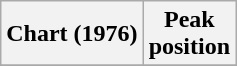<table class="wikitable">
<tr>
<th>Chart (1976)</th>
<th>Peak<br>position</th>
</tr>
<tr>
</tr>
</table>
